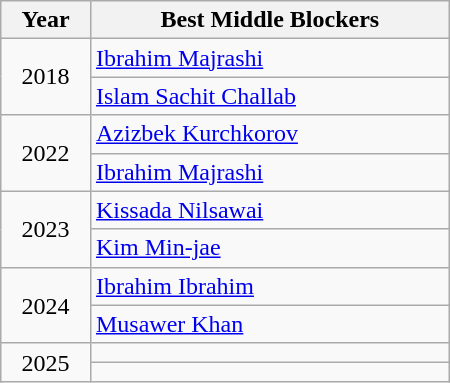<table class="wikitable" style="width: 300px;">
<tr>
<th style="width: 20%;">Year</th>
<th style="width: 80%;">Best Middle Blockers</th>
</tr>
<tr>
<td align=center rowspan=2>2018</td>
<td> <a href='#'>Ibrahim Majrashi</a></td>
</tr>
<tr>
<td> <a href='#'>Islam Sachit Challab</a></td>
</tr>
<tr>
<td align=center rowspan=2>2022</td>
<td> <a href='#'>Azizbek Kurchkorov</a></td>
</tr>
<tr>
<td> <a href='#'>Ibrahim Majrashi</a></td>
</tr>
<tr>
<td align=center rowspan=2>2023</td>
<td> <a href='#'>Kissada Nilsawai</a></td>
</tr>
<tr>
<td> <a href='#'>Kim Min-jae</a></td>
</tr>
<tr>
<td align=center rowspan=2>2024</td>
<td> <a href='#'>Ibrahim Ibrahim</a></td>
</tr>
<tr>
<td> <a href='#'>Musawer Khan</a></td>
</tr>
<tr>
<td align=center rowspan=2>2025</td>
<td></td>
</tr>
<tr>
<td></td>
</tr>
</table>
